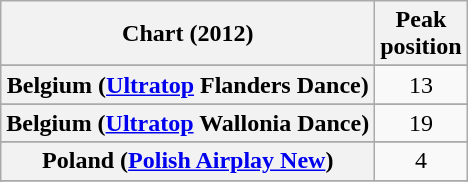<table class="wikitable sortable plainrowheaders" style="text-align:center">
<tr>
<th scope="col">Chart (2012)</th>
<th scope="col">Peak<br>position</th>
</tr>
<tr>
</tr>
<tr>
</tr>
<tr>
<th scope="row">Belgium (<a href='#'>Ultratop</a> Flanders Dance)</th>
<td>13</td>
</tr>
<tr>
</tr>
<tr>
<th scope="row">Belgium (<a href='#'>Ultratop</a> Wallonia Dance)</th>
<td>19</td>
</tr>
<tr>
</tr>
<tr>
</tr>
<tr>
</tr>
<tr>
</tr>
<tr>
</tr>
<tr>
</tr>
<tr>
</tr>
<tr>
</tr>
<tr>
</tr>
<tr>
</tr>
<tr>
<th scope="row">Poland (<a href='#'>Polish Airplay New</a>)</th>
<td>4</td>
</tr>
<tr>
</tr>
<tr>
</tr>
<tr>
</tr>
<tr>
</tr>
<tr>
</tr>
<tr>
</tr>
<tr>
</tr>
<tr>
</tr>
</table>
